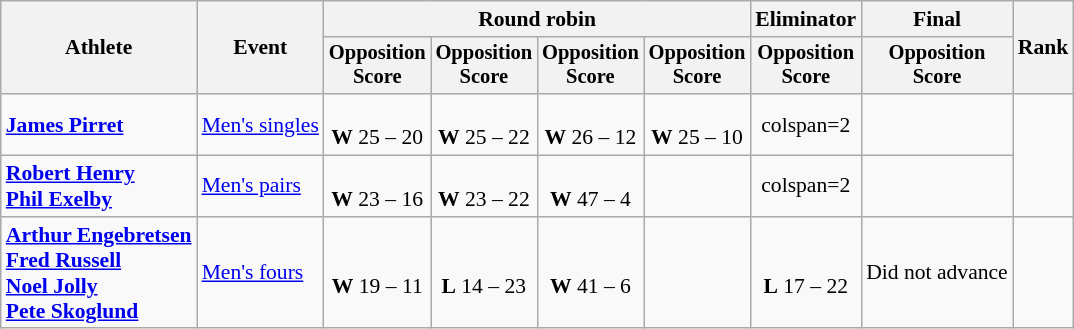<table class=wikitable style="font-size:90%;text-align:center">
<tr>
<th rowspan="2">Athlete</th>
<th rowspan="2">Event</th>
<th colspan=4>Round robin</th>
<th>Eliminator</th>
<th>Final</th>
<th rowspan=2>Rank</th>
</tr>
<tr style="font-size:95%">
<th>Opposition<br>Score</th>
<th>Opposition<br>Score</th>
<th>Opposition<br>Score</th>
<th>Opposition<br>Score</th>
<th>Opposition<br>Score</th>
<th>Opposition<br>Score</th>
</tr>
<tr>
<td style="text-align:left;"><strong><a href='#'>James Pirret</a></strong></td>
<td style="text-align:left;"><a href='#'>Men's singles</a></td>
<td><br><strong>W</strong> 25 – 20</td>
<td><br><strong>W</strong> 25 – 22</td>
<td><br><strong>W</strong> 26 – 12</td>
<td><br><strong>W</strong> 25 – 10</td>
<td>colspan=2 </td>
<td></td>
</tr>
<tr>
<td style="text-align:left;"><strong><a href='#'>Robert Henry</a><br><a href='#'>Phil Exelby</a></strong></td>
<td style="text-align:left;"><a href='#'>Men's pairs</a></td>
<td><br><strong>W</strong> 23 – 16</td>
<td><br><strong>W</strong> 23 – 22</td>
<td><br><strong>W</strong> 47 – 4</td>
<td></td>
<td>colspan=2 </td>
<td></td>
</tr>
<tr>
<td style="text-align:left;"><strong><a href='#'>Arthur Engebretsen</a><br><a href='#'>Fred Russell</a><br><a href='#'>Noel Jolly</a><br><a href='#'>Pete Skoglund</a></strong></td>
<td style="text-align:left;"><a href='#'>Men's fours</a></td>
<td><br><strong>W</strong> 19 – 11</td>
<td><br><strong>L</strong> 14 – 23</td>
<td><br><strong>W</strong> 41 – 6</td>
<td></td>
<td><br><strong>L</strong> 17 – 22</td>
<td>Did not advance</td>
<td></td>
</tr>
</table>
